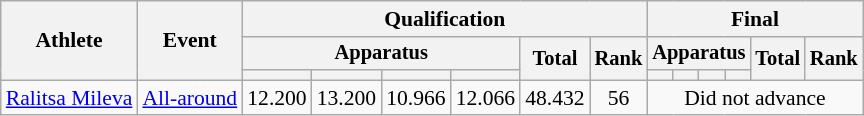<table class="wikitable" style="font-size:90%">
<tr>
<th rowspan=3>Athlete</th>
<th rowspan=3>Event</th>
<th colspan =6>Qualification</th>
<th colspan =6>Final</th>
</tr>
<tr style="font-size:95%">
<th colspan=4>Apparatus</th>
<th rowspan=2>Total</th>
<th rowspan=2>Rank</th>
<th colspan=4>Apparatus</th>
<th rowspan=2>Total</th>
<th rowspan=2>Rank</th>
</tr>
<tr style="font-size:95%">
<th></th>
<th></th>
<th></th>
<th></th>
<th></th>
<th></th>
<th></th>
<th></th>
</tr>
<tr align=center>
<td align=left><a href='#'>Ralitsa Mileva</a></td>
<td align=left><a href='#'>All-around</a></td>
<td>12.200</td>
<td>13.200</td>
<td>10.966</td>
<td>12.066</td>
<td>48.432</td>
<td>56</td>
<td colspan=6>Did not advance</td>
</tr>
</table>
